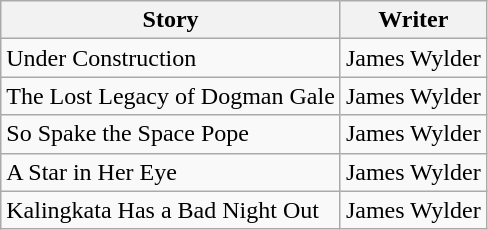<table class="wikitable">
<tr>
<th>Story</th>
<th>Writer</th>
</tr>
<tr>
<td>Under Construction</td>
<td>James Wylder</td>
</tr>
<tr>
<td>The Lost Legacy of Dogman Gale</td>
<td>James Wylder</td>
</tr>
<tr>
<td>So Spake the Space Pope</td>
<td>James Wylder</td>
</tr>
<tr>
<td>A Star in Her Eye</td>
<td>James Wylder</td>
</tr>
<tr>
<td>Kalingkata Has a Bad Night Out</td>
<td>James Wylder</td>
</tr>
</table>
